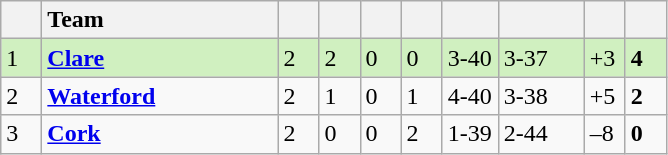<table class="wikitable">
<tr>
<th width=20></th>
<th width=150 style="text-align:left;">Team</th>
<th width=20></th>
<th width=20></th>
<th width=20></th>
<th width=20></th>
<th width=30></th>
<th width=50></th>
<th width=20></th>
<th width=20></th>
</tr>
<tr style="background:#D0F0C0;">
<td>1</td>
<td align=left><strong> <a href='#'>Clare</a> </strong></td>
<td>2</td>
<td>2</td>
<td>0</td>
<td>0</td>
<td>3-40</td>
<td>3-37</td>
<td>+3</td>
<td><strong>4</strong></td>
</tr>
<tr>
<td>2</td>
<td align=left><strong> <a href='#'>Waterford</a> </strong></td>
<td>2</td>
<td>1</td>
<td>0</td>
<td>1</td>
<td>4-40</td>
<td>3-38</td>
<td>+5</td>
<td><strong>2</strong></td>
</tr>
<tr>
<td>3</td>
<td align=left><strong> <a href='#'>Cork</a> </strong></td>
<td>2</td>
<td>0</td>
<td>0</td>
<td>2</td>
<td>1-39</td>
<td>2-44</td>
<td>–8</td>
<td><strong>0</strong></td>
</tr>
</table>
